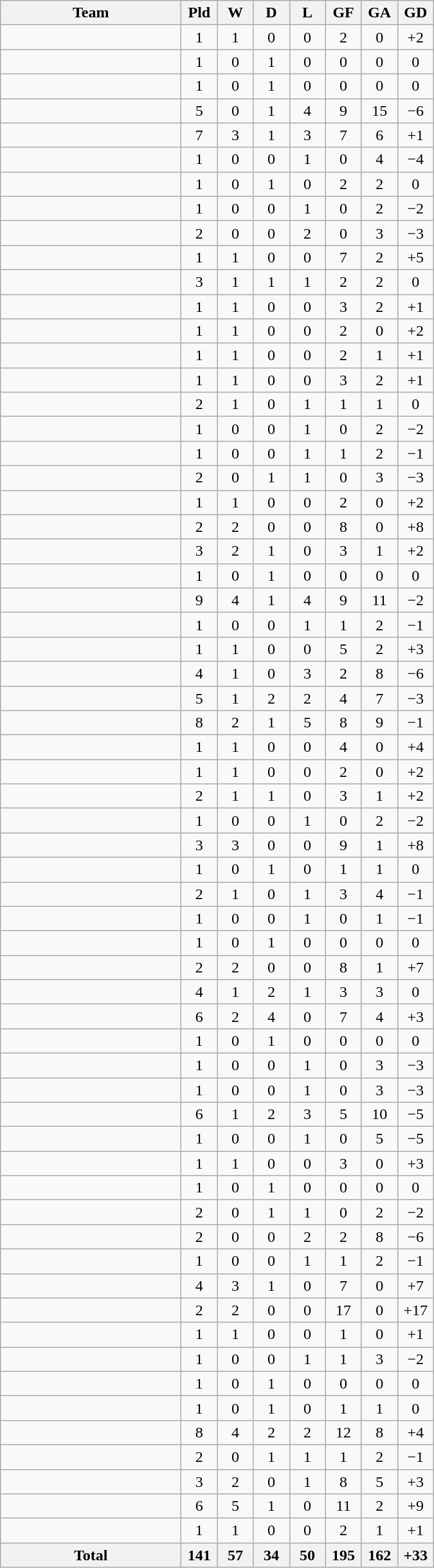<table class="wikitable" style="text-align: center;">
<tr>
<th width=180>Team</th>
<th width=30>Pld</th>
<th width=30>W</th>
<th width=30>D</th>
<th width=30>L</th>
<th width=30>GF</th>
<th width=30>GA</th>
<th width=30>GD</th>
</tr>
<tr>
<td align="left"></td>
<td>1</td>
<td>1</td>
<td>0</td>
<td>0</td>
<td>2</td>
<td>0</td>
<td>+2</td>
</tr>
<tr>
<td align="left"></td>
<td>1</td>
<td>0</td>
<td>1</td>
<td>0</td>
<td>0</td>
<td>0</td>
<td>0</td>
</tr>
<tr>
<td align="left"></td>
<td>1</td>
<td>0</td>
<td>1</td>
<td>0</td>
<td>0</td>
<td>0</td>
<td>0</td>
</tr>
<tr>
<td align="left"></td>
<td>5</td>
<td>0</td>
<td>1</td>
<td>4</td>
<td>9</td>
<td>15</td>
<td>−6</td>
</tr>
<tr>
<td align="left"></td>
<td>7</td>
<td>3</td>
<td>1</td>
<td>3</td>
<td>7</td>
<td>6</td>
<td>+1</td>
</tr>
<tr>
<td align="left"></td>
<td>1</td>
<td>0</td>
<td>0</td>
<td>1</td>
<td>0</td>
<td>4</td>
<td>−4</td>
</tr>
<tr>
<td align="left"></td>
<td>1</td>
<td>0</td>
<td>1</td>
<td>0</td>
<td>2</td>
<td>2</td>
<td>0</td>
</tr>
<tr>
<td align="left"></td>
<td>1</td>
<td>0</td>
<td>0</td>
<td>1</td>
<td>0</td>
<td>2</td>
<td>−2</td>
</tr>
<tr>
<td align="left"></td>
<td>2</td>
<td>0</td>
<td>0</td>
<td>2</td>
<td>0</td>
<td>3</td>
<td>−3</td>
</tr>
<tr>
<td align="left"></td>
<td>1</td>
<td>1</td>
<td>0</td>
<td>0</td>
<td>7</td>
<td>2</td>
<td>+5</td>
</tr>
<tr>
<td align="left"></td>
<td>3</td>
<td>1</td>
<td>1</td>
<td>1</td>
<td>2</td>
<td>2</td>
<td>0</td>
</tr>
<tr>
<td align="left"></td>
<td>1</td>
<td>1</td>
<td>0</td>
<td>0</td>
<td>3</td>
<td>2</td>
<td>+1</td>
</tr>
<tr>
<td align="left"></td>
<td>1</td>
<td>1</td>
<td>0</td>
<td>0</td>
<td>2</td>
<td>0</td>
<td>+2</td>
</tr>
<tr>
<td align="left"></td>
<td>1</td>
<td>1</td>
<td>0</td>
<td>0</td>
<td>2</td>
<td>1</td>
<td>+1</td>
</tr>
<tr>
<td align="left"></td>
<td>1</td>
<td>1</td>
<td>0</td>
<td>0</td>
<td>3</td>
<td>2</td>
<td>+1</td>
</tr>
<tr>
<td align="left"></td>
<td>2</td>
<td>1</td>
<td>0</td>
<td>1</td>
<td>1</td>
<td>1</td>
<td>0</td>
</tr>
<tr>
<td align="left"></td>
<td>1</td>
<td>0</td>
<td>0</td>
<td>1</td>
<td>0</td>
<td>2</td>
<td>−2</td>
</tr>
<tr>
<td align="left"></td>
<td>1</td>
<td>0</td>
<td>0</td>
<td>1</td>
<td>1</td>
<td>2</td>
<td>−1</td>
</tr>
<tr>
<td align="left"></td>
<td>2</td>
<td>0</td>
<td>1</td>
<td>1</td>
<td>0</td>
<td>3</td>
<td>−3</td>
</tr>
<tr>
<td align="left"></td>
<td>1</td>
<td>1</td>
<td>0</td>
<td>0</td>
<td>2</td>
<td>0</td>
<td>+2</td>
</tr>
<tr>
<td align="left"></td>
<td>2</td>
<td>2</td>
<td>0</td>
<td>0</td>
<td>8</td>
<td>0</td>
<td>+8</td>
</tr>
<tr>
<td align="left"></td>
<td>3</td>
<td>2</td>
<td>1</td>
<td>0</td>
<td>3</td>
<td>1</td>
<td>+2</td>
</tr>
<tr>
<td align="left"></td>
<td>1</td>
<td>0</td>
<td>1</td>
<td>0</td>
<td>0</td>
<td>0</td>
<td>0</td>
</tr>
<tr>
<td align="left"></td>
<td>9</td>
<td>4</td>
<td>1</td>
<td>4</td>
<td>9</td>
<td>11</td>
<td>−2</td>
</tr>
<tr>
<td align="left"></td>
<td>1</td>
<td>0</td>
<td>0</td>
<td>1</td>
<td>1</td>
<td>2</td>
<td>−1</td>
</tr>
<tr>
<td align="left"></td>
<td>1</td>
<td>1</td>
<td>0</td>
<td>0</td>
<td>5</td>
<td>2</td>
<td>+3</td>
</tr>
<tr>
<td align="left"></td>
<td>4</td>
<td>1</td>
<td>0</td>
<td>3</td>
<td>2</td>
<td>8</td>
<td>−6</td>
</tr>
<tr>
<td align="left"></td>
<td>5</td>
<td>1</td>
<td>2</td>
<td>2</td>
<td>4</td>
<td>7</td>
<td>−3</td>
</tr>
<tr>
<td align="left"></td>
<td>8</td>
<td>2</td>
<td>1</td>
<td>5</td>
<td>8</td>
<td>9</td>
<td>−1</td>
</tr>
<tr>
<td align="left"></td>
<td>1</td>
<td>1</td>
<td>0</td>
<td>0</td>
<td>4</td>
<td>0</td>
<td>+4</td>
</tr>
<tr>
<td align="left"></td>
<td>1</td>
<td>1</td>
<td>0</td>
<td>0</td>
<td>2</td>
<td>0</td>
<td>+2</td>
</tr>
<tr>
<td align="left"></td>
<td>2</td>
<td>1</td>
<td>1</td>
<td>0</td>
<td>3</td>
<td>1</td>
<td>+2</td>
</tr>
<tr>
<td align="left"></td>
<td>1</td>
<td>0</td>
<td>0</td>
<td>1</td>
<td>0</td>
<td>2</td>
<td>−2</td>
</tr>
<tr>
<td align="left"></td>
<td>3</td>
<td>3</td>
<td>0</td>
<td>0</td>
<td>9</td>
<td>1</td>
<td>+8</td>
</tr>
<tr>
<td align="left"></td>
<td>1</td>
<td>0</td>
<td>1</td>
<td>0</td>
<td>1</td>
<td>1</td>
<td>0</td>
</tr>
<tr>
<td align="left"></td>
<td>2</td>
<td>1</td>
<td>0</td>
<td>1</td>
<td>3</td>
<td>4</td>
<td>−1</td>
</tr>
<tr>
<td align="left"></td>
<td>1</td>
<td>0</td>
<td>0</td>
<td>1</td>
<td>0</td>
<td>1</td>
<td>−1</td>
</tr>
<tr>
<td align="left"></td>
<td>1</td>
<td>0</td>
<td>1</td>
<td>0</td>
<td>0</td>
<td>0</td>
<td>0</td>
</tr>
<tr>
<td align="left"></td>
<td>2</td>
<td>2</td>
<td>0</td>
<td>0</td>
<td>8</td>
<td>1</td>
<td>+7</td>
</tr>
<tr>
<td align="left"></td>
<td>4</td>
<td>1</td>
<td>2</td>
<td>1</td>
<td>3</td>
<td>3</td>
<td>0</td>
</tr>
<tr>
<td align="left"></td>
<td>6</td>
<td>2</td>
<td>4</td>
<td>0</td>
<td>7</td>
<td>4</td>
<td>+3</td>
</tr>
<tr>
<td align="left"></td>
<td>1</td>
<td>0</td>
<td>1</td>
<td>0</td>
<td>0</td>
<td>0</td>
<td>0</td>
</tr>
<tr>
<td align="left"></td>
<td>1</td>
<td>0</td>
<td>0</td>
<td>1</td>
<td>0</td>
<td>3</td>
<td>−3</td>
</tr>
<tr>
<td align="left"></td>
<td>1</td>
<td>0</td>
<td>0</td>
<td>1</td>
<td>0</td>
<td>3</td>
<td>−3</td>
</tr>
<tr>
<td align="left"></td>
<td>6</td>
<td>1</td>
<td>2</td>
<td>3</td>
<td>5</td>
<td>10</td>
<td>−5</td>
</tr>
<tr>
<td align="left"></td>
<td>1</td>
<td>0</td>
<td>0</td>
<td>1</td>
<td>0</td>
<td>5</td>
<td>−5</td>
</tr>
<tr>
<td align="left"></td>
<td>1</td>
<td>1</td>
<td>0</td>
<td>0</td>
<td>3</td>
<td>0</td>
<td>+3</td>
</tr>
<tr>
<td align="left"></td>
<td>1</td>
<td>0</td>
<td>1</td>
<td>0</td>
<td>0</td>
<td>0</td>
<td>0</td>
</tr>
<tr>
<td align="left"></td>
<td>2</td>
<td>0</td>
<td>1</td>
<td>1</td>
<td>0</td>
<td>2</td>
<td>−2</td>
</tr>
<tr>
<td align="left"></td>
<td>2</td>
<td>0</td>
<td>0</td>
<td>2</td>
<td>2</td>
<td>8</td>
<td>−6</td>
</tr>
<tr>
<td align="left"></td>
<td>1</td>
<td>0</td>
<td>0</td>
<td>1</td>
<td>1</td>
<td>2</td>
<td>−1</td>
</tr>
<tr>
<td align="left"></td>
<td>4</td>
<td>3</td>
<td>1</td>
<td>0</td>
<td>7</td>
<td>0</td>
<td>+7</td>
</tr>
<tr>
<td align="left"></td>
<td>2</td>
<td>2</td>
<td>0</td>
<td>0</td>
<td>17</td>
<td>0</td>
<td>+17</td>
</tr>
<tr>
<td align="left"></td>
<td>1</td>
<td>1</td>
<td>0</td>
<td>0</td>
<td>1</td>
<td>0</td>
<td>+1</td>
</tr>
<tr>
<td align="left"></td>
<td>1</td>
<td>0</td>
<td>0</td>
<td>1</td>
<td>1</td>
<td>3</td>
<td>−2</td>
</tr>
<tr>
<td align="left"></td>
<td>1</td>
<td>0</td>
<td>1</td>
<td>0</td>
<td>0</td>
<td>0</td>
<td>0</td>
</tr>
<tr>
<td align="left"></td>
<td>1</td>
<td>0</td>
<td>1</td>
<td>0</td>
<td>1</td>
<td>1</td>
<td>0</td>
</tr>
<tr>
<td align="left"></td>
<td>8</td>
<td>4</td>
<td>2</td>
<td>2</td>
<td>12</td>
<td>8</td>
<td>+4</td>
</tr>
<tr>
<td align="left"></td>
<td>2</td>
<td>0</td>
<td>1</td>
<td>1</td>
<td>1</td>
<td>2</td>
<td>−1</td>
</tr>
<tr>
<td align="left"></td>
<td>3</td>
<td>2</td>
<td>0</td>
<td>1</td>
<td>8</td>
<td>5</td>
<td>+3</td>
</tr>
<tr>
<td align="left"></td>
<td>6</td>
<td>5</td>
<td>1</td>
<td>0</td>
<td>11</td>
<td>2</td>
<td>+9</td>
</tr>
<tr>
<td align="left"></td>
<td>1</td>
<td>1</td>
<td>0</td>
<td>0</td>
<td>2</td>
<td>1</td>
<td>+1</td>
</tr>
<tr>
<th>Total</th>
<th>141</th>
<th>57</th>
<th>34</th>
<th>50</th>
<th>195</th>
<th>162</th>
<th>+33</th>
</tr>
</table>
